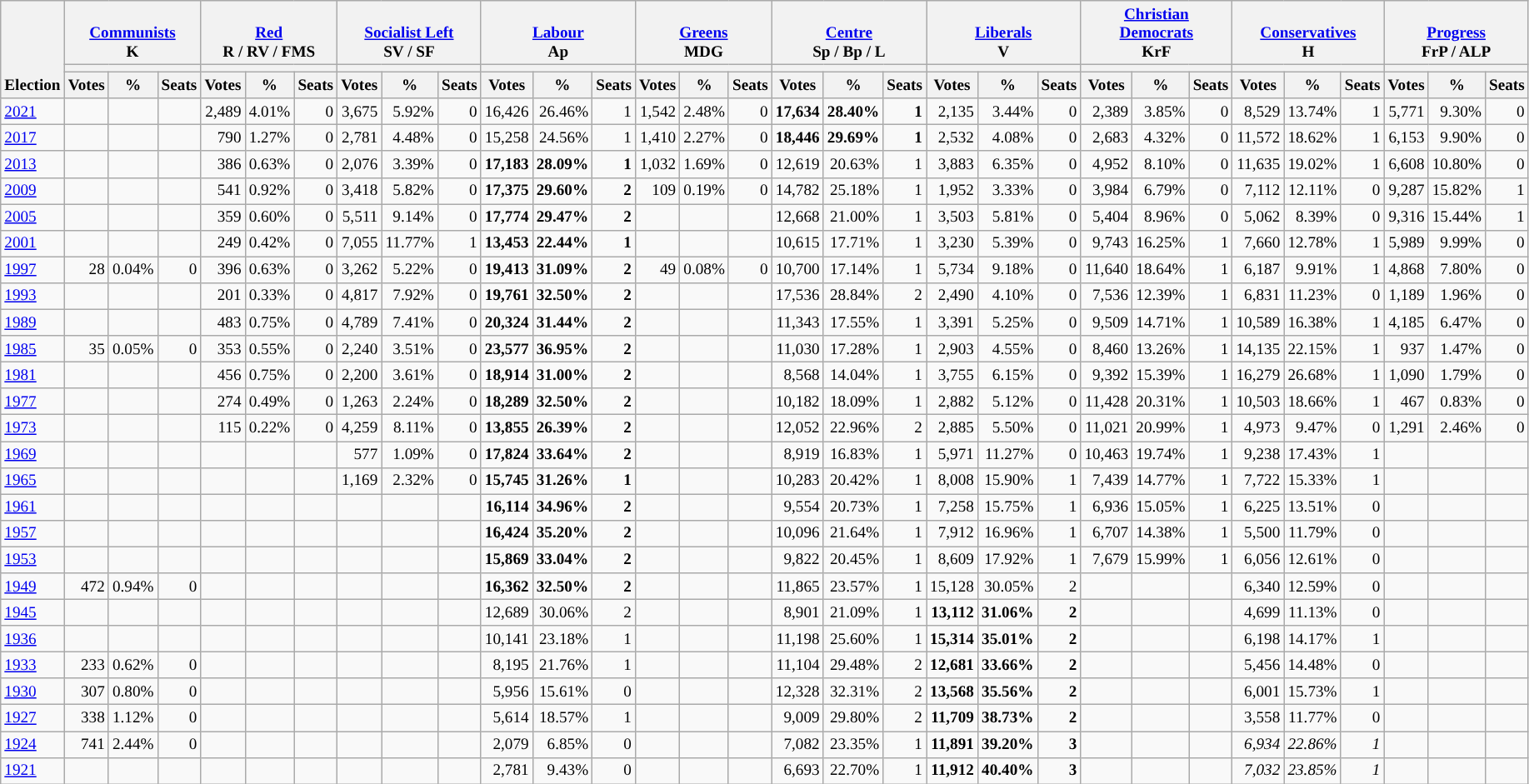<table class="wikitable" border="1" style="font-size:80%; text-align:right;">
<tr>
<th style="text-align:left;" valign=bottom rowspan=3>Election</th>
<th valign=bottom colspan=3><a href='#'>Communists</a><br>K</th>
<th valign=bottom colspan=3><a href='#'>Red</a><br>R / RV / FMS</th>
<th valign=bottom colspan=3><a href='#'>Socialist Left</a><br>SV / SF</th>
<th valign=bottom colspan=3><a href='#'>Labour</a><br>Ap</th>
<th valign=bottom colspan=3><a href='#'>Greens</a><br>MDG</th>
<th valign=bottom colspan=3><a href='#'>Centre</a><br>Sp / Bp / L</th>
<th valign=bottom colspan=3><a href='#'>Liberals</a><br>V</th>
<th valign=bottom colspan=3><a href='#'>Christian<br>Democrats</a><br>KrF</th>
<th valign=bottom colspan=3><a href='#'>Conservatives</a><br>H</th>
<th valign=bottom colspan=3><a href='#'>Progress</a><br>FrP / ALP</th>
</tr>
<tr>
<th colspan=3 style="background:"></th>
<th colspan=3 style="background:"></th>
<th colspan=3 style="background:"></th>
<th colspan=3 style="background:"></th>
<th colspan=3 style="background:"></th>
<th colspan=3 style="background:"></th>
<th colspan=3 style="background:"></th>
<th colspan=3 style="background:"></th>
<th colspan=3 style="background:"></th>
<th colspan=3 style="background:"></th>
</tr>
<tr>
<th>Votes</th>
<th>%</th>
<th>Seats</th>
<th>Votes</th>
<th>%</th>
<th>Seats</th>
<th>Votes</th>
<th>%</th>
<th>Seats</th>
<th>Votes</th>
<th>%</th>
<th>Seats</th>
<th>Votes</th>
<th>%</th>
<th>Seats</th>
<th>Votes</th>
<th>%</th>
<th>Seats</th>
<th>Votes</th>
<th>%</th>
<th>Seats</th>
<th>Votes</th>
<th>%</th>
<th>Seats</th>
<th>Votes</th>
<th>%</th>
<th>Seats</th>
<th>Votes</th>
<th>%</th>
<th>Seats</th>
</tr>
<tr>
<td align=left><a href='#'>2021</a></td>
<td></td>
<td></td>
<td></td>
<td>2,489</td>
<td>4.01%</td>
<td>0</td>
<td>3,675</td>
<td>5.92%</td>
<td>0</td>
<td>16,426</td>
<td>26.46%</td>
<td>1</td>
<td>1,542</td>
<td>2.48%</td>
<td>0</td>
<td><strong>17,634</strong></td>
<td><strong>28.40%</strong></td>
<td><strong>1</strong></td>
<td>2,135</td>
<td>3.44%</td>
<td>0</td>
<td>2,389</td>
<td>3.85%</td>
<td>0</td>
<td>8,529</td>
<td>13.74%</td>
<td>1</td>
<td>5,771</td>
<td>9.30%</td>
<td>0</td>
</tr>
<tr>
<td align=left><a href='#'>2017</a></td>
<td></td>
<td></td>
<td></td>
<td>790</td>
<td>1.27%</td>
<td>0</td>
<td>2,781</td>
<td>4.48%</td>
<td>0</td>
<td>15,258</td>
<td>24.56%</td>
<td>1</td>
<td>1,410</td>
<td>2.27%</td>
<td>0</td>
<td><strong>18,446</strong></td>
<td><strong>29.69%</strong></td>
<td><strong>1</strong></td>
<td>2,532</td>
<td>4.08%</td>
<td>0</td>
<td>2,683</td>
<td>4.32%</td>
<td>0</td>
<td>11,572</td>
<td>18.62%</td>
<td>1</td>
<td>6,153</td>
<td>9.90%</td>
<td>0</td>
</tr>
<tr>
<td align=left><a href='#'>2013</a></td>
<td></td>
<td></td>
<td></td>
<td>386</td>
<td>0.63%</td>
<td>0</td>
<td>2,076</td>
<td>3.39%</td>
<td>0</td>
<td><strong>17,183</strong></td>
<td><strong>28.09%</strong></td>
<td><strong>1</strong></td>
<td>1,032</td>
<td>1.69%</td>
<td>0</td>
<td>12,619</td>
<td>20.63%</td>
<td>1</td>
<td>3,883</td>
<td>6.35%</td>
<td>0</td>
<td>4,952</td>
<td>8.10%</td>
<td>0</td>
<td>11,635</td>
<td>19.02%</td>
<td>1</td>
<td>6,608</td>
<td>10.80%</td>
<td>0</td>
</tr>
<tr>
<td align=left><a href='#'>2009</a></td>
<td></td>
<td></td>
<td></td>
<td>541</td>
<td>0.92%</td>
<td>0</td>
<td>3,418</td>
<td>5.82%</td>
<td>0</td>
<td><strong>17,375</strong></td>
<td><strong>29.60%</strong></td>
<td><strong>2</strong></td>
<td>109</td>
<td>0.19%</td>
<td>0</td>
<td>14,782</td>
<td>25.18%</td>
<td>1</td>
<td>1,952</td>
<td>3.33%</td>
<td>0</td>
<td>3,984</td>
<td>6.79%</td>
<td>0</td>
<td>7,112</td>
<td>12.11%</td>
<td>0</td>
<td>9,287</td>
<td>15.82%</td>
<td>1</td>
</tr>
<tr>
<td align=left><a href='#'>2005</a></td>
<td></td>
<td></td>
<td></td>
<td>359</td>
<td>0.60%</td>
<td>0</td>
<td>5,511</td>
<td>9.14%</td>
<td>0</td>
<td><strong>17,774</strong></td>
<td><strong>29.47%</strong></td>
<td><strong>2</strong></td>
<td></td>
<td></td>
<td></td>
<td>12,668</td>
<td>21.00%</td>
<td>1</td>
<td>3,503</td>
<td>5.81%</td>
<td>0</td>
<td>5,404</td>
<td>8.96%</td>
<td>0</td>
<td>5,062</td>
<td>8.39%</td>
<td>0</td>
<td>9,316</td>
<td>15.44%</td>
<td>1</td>
</tr>
<tr>
<td align=left><a href='#'>2001</a></td>
<td></td>
<td></td>
<td></td>
<td>249</td>
<td>0.42%</td>
<td>0</td>
<td>7,055</td>
<td>11.77%</td>
<td>1</td>
<td><strong>13,453</strong></td>
<td><strong>22.44%</strong></td>
<td><strong>1</strong></td>
<td></td>
<td></td>
<td></td>
<td>10,615</td>
<td>17.71%</td>
<td>1</td>
<td>3,230</td>
<td>5.39%</td>
<td>0</td>
<td>9,743</td>
<td>16.25%</td>
<td>1</td>
<td>7,660</td>
<td>12.78%</td>
<td>1</td>
<td>5,989</td>
<td>9.99%</td>
<td>0</td>
</tr>
<tr>
<td align=left><a href='#'>1997</a></td>
<td>28</td>
<td>0.04%</td>
<td>0</td>
<td>396</td>
<td>0.63%</td>
<td>0</td>
<td>3,262</td>
<td>5.22%</td>
<td>0</td>
<td><strong>19,413</strong></td>
<td><strong>31.09%</strong></td>
<td><strong>2</strong></td>
<td>49</td>
<td>0.08%</td>
<td>0</td>
<td>10,700</td>
<td>17.14%</td>
<td>1</td>
<td>5,734</td>
<td>9.18%</td>
<td>0</td>
<td>11,640</td>
<td>18.64%</td>
<td>1</td>
<td>6,187</td>
<td>9.91%</td>
<td>1</td>
<td>4,868</td>
<td>7.80%</td>
<td>0</td>
</tr>
<tr>
<td align=left><a href='#'>1993</a></td>
<td></td>
<td></td>
<td></td>
<td>201</td>
<td>0.33%</td>
<td>0</td>
<td>4,817</td>
<td>7.92%</td>
<td>0</td>
<td><strong>19,761</strong></td>
<td><strong>32.50%</strong></td>
<td><strong>2</strong></td>
<td></td>
<td></td>
<td></td>
<td>17,536</td>
<td>28.84%</td>
<td>2</td>
<td>2,490</td>
<td>4.10%</td>
<td>0</td>
<td>7,536</td>
<td>12.39%</td>
<td>1</td>
<td>6,831</td>
<td>11.23%</td>
<td>0</td>
<td>1,189</td>
<td>1.96%</td>
<td>0</td>
</tr>
<tr>
<td align=left><a href='#'>1989</a></td>
<td></td>
<td></td>
<td></td>
<td>483</td>
<td>0.75%</td>
<td>0</td>
<td>4,789</td>
<td>7.41%</td>
<td>0</td>
<td><strong>20,324</strong></td>
<td><strong>31.44%</strong></td>
<td><strong>2</strong></td>
<td></td>
<td></td>
<td></td>
<td>11,343</td>
<td>17.55%</td>
<td>1</td>
<td>3,391</td>
<td>5.25%</td>
<td>0</td>
<td>9,509</td>
<td>14.71%</td>
<td>1</td>
<td>10,589</td>
<td>16.38%</td>
<td>1</td>
<td>4,185</td>
<td>6.47%</td>
<td>0</td>
</tr>
<tr>
<td align=left><a href='#'>1985</a></td>
<td>35</td>
<td>0.05%</td>
<td>0</td>
<td>353</td>
<td>0.55%</td>
<td>0</td>
<td>2,240</td>
<td>3.51%</td>
<td>0</td>
<td><strong>23,577</strong></td>
<td><strong>36.95%</strong></td>
<td><strong>2</strong></td>
<td></td>
<td></td>
<td></td>
<td>11,030</td>
<td>17.28%</td>
<td>1</td>
<td>2,903</td>
<td>4.55%</td>
<td>0</td>
<td>8,460</td>
<td>13.26%</td>
<td>1</td>
<td>14,135</td>
<td>22.15%</td>
<td>1</td>
<td>937</td>
<td>1.47%</td>
<td>0</td>
</tr>
<tr>
<td align=left><a href='#'>1981</a></td>
<td></td>
<td></td>
<td></td>
<td>456</td>
<td>0.75%</td>
<td>0</td>
<td>2,200</td>
<td>3.61%</td>
<td>0</td>
<td><strong>18,914</strong></td>
<td><strong>31.00%</strong></td>
<td><strong>2</strong></td>
<td></td>
<td></td>
<td></td>
<td>8,568</td>
<td>14.04%</td>
<td>1</td>
<td>3,755</td>
<td>6.15%</td>
<td>0</td>
<td>9,392</td>
<td>15.39%</td>
<td>1</td>
<td>16,279</td>
<td>26.68%</td>
<td>1</td>
<td>1,090</td>
<td>1.79%</td>
<td>0</td>
</tr>
<tr>
<td align=left><a href='#'>1977</a></td>
<td></td>
<td></td>
<td></td>
<td>274</td>
<td>0.49%</td>
<td>0</td>
<td>1,263</td>
<td>2.24%</td>
<td>0</td>
<td><strong>18,289</strong></td>
<td><strong>32.50%</strong></td>
<td><strong>2</strong></td>
<td></td>
<td></td>
<td></td>
<td>10,182</td>
<td>18.09%</td>
<td>1</td>
<td>2,882</td>
<td>5.12%</td>
<td>0</td>
<td>11,428</td>
<td>20.31%</td>
<td>1</td>
<td>10,503</td>
<td>18.66%</td>
<td>1</td>
<td>467</td>
<td>0.83%</td>
<td>0</td>
</tr>
<tr>
<td align=left><a href='#'>1973</a></td>
<td></td>
<td></td>
<td></td>
<td>115</td>
<td>0.22%</td>
<td>0</td>
<td>4,259</td>
<td>8.11%</td>
<td>0</td>
<td><strong>13,855</strong></td>
<td><strong>26.39%</strong></td>
<td><strong>2</strong></td>
<td></td>
<td></td>
<td></td>
<td>12,052</td>
<td>22.96%</td>
<td>2</td>
<td>2,885</td>
<td>5.50%</td>
<td>0</td>
<td>11,021</td>
<td>20.99%</td>
<td>1</td>
<td>4,973</td>
<td>9.47%</td>
<td>0</td>
<td>1,291</td>
<td>2.46%</td>
<td>0</td>
</tr>
<tr>
<td align=left><a href='#'>1969</a></td>
<td></td>
<td></td>
<td></td>
<td></td>
<td></td>
<td></td>
<td>577</td>
<td>1.09%</td>
<td>0</td>
<td><strong>17,824</strong></td>
<td><strong>33.64%</strong></td>
<td><strong>2</strong></td>
<td></td>
<td></td>
<td></td>
<td>8,919</td>
<td>16.83%</td>
<td>1</td>
<td>5,971</td>
<td>11.27%</td>
<td>0</td>
<td>10,463</td>
<td>19.74%</td>
<td>1</td>
<td>9,238</td>
<td>17.43%</td>
<td>1</td>
<td></td>
<td></td>
<td></td>
</tr>
<tr>
<td align=left><a href='#'>1965</a></td>
<td></td>
<td></td>
<td></td>
<td></td>
<td></td>
<td></td>
<td>1,169</td>
<td>2.32%</td>
<td>0</td>
<td><strong>15,745</strong></td>
<td><strong>31.26%</strong></td>
<td><strong>1</strong></td>
<td></td>
<td></td>
<td></td>
<td>10,283</td>
<td>20.42%</td>
<td>1</td>
<td>8,008</td>
<td>15.90%</td>
<td>1</td>
<td>7,439</td>
<td>14.77%</td>
<td>1</td>
<td>7,722</td>
<td>15.33%</td>
<td>1</td>
<td></td>
<td></td>
<td></td>
</tr>
<tr>
<td align=left><a href='#'>1961</a></td>
<td></td>
<td></td>
<td></td>
<td></td>
<td></td>
<td></td>
<td></td>
<td></td>
<td></td>
<td><strong>16,114</strong></td>
<td><strong>34.96%</strong></td>
<td><strong>2</strong></td>
<td></td>
<td></td>
<td></td>
<td>9,554</td>
<td>20.73%</td>
<td>1</td>
<td>7,258</td>
<td>15.75%</td>
<td>1</td>
<td>6,936</td>
<td>15.05%</td>
<td>1</td>
<td>6,225</td>
<td>13.51%</td>
<td>0</td>
<td></td>
<td></td>
<td></td>
</tr>
<tr>
<td align=left><a href='#'>1957</a></td>
<td></td>
<td></td>
<td></td>
<td></td>
<td></td>
<td></td>
<td></td>
<td></td>
<td></td>
<td><strong>16,424</strong></td>
<td><strong>35.20%</strong></td>
<td><strong>2</strong></td>
<td></td>
<td></td>
<td></td>
<td>10,096</td>
<td>21.64%</td>
<td>1</td>
<td>7,912</td>
<td>16.96%</td>
<td>1</td>
<td>6,707</td>
<td>14.38%</td>
<td>1</td>
<td>5,500</td>
<td>11.79%</td>
<td>0</td>
<td></td>
<td></td>
<td></td>
</tr>
<tr>
<td align=left><a href='#'>1953</a></td>
<td></td>
<td></td>
<td></td>
<td></td>
<td></td>
<td></td>
<td></td>
<td></td>
<td></td>
<td><strong>15,869</strong></td>
<td><strong>33.04%</strong></td>
<td><strong>2</strong></td>
<td></td>
<td></td>
<td></td>
<td>9,822</td>
<td>20.45%</td>
<td>1</td>
<td>8,609</td>
<td>17.92%</td>
<td>1</td>
<td>7,679</td>
<td>15.99%</td>
<td>1</td>
<td>6,056</td>
<td>12.61%</td>
<td>0</td>
<td></td>
<td></td>
<td></td>
</tr>
<tr>
<td align=left><a href='#'>1949</a></td>
<td>472</td>
<td>0.94%</td>
<td>0</td>
<td></td>
<td></td>
<td></td>
<td></td>
<td></td>
<td></td>
<td><strong>16,362</strong></td>
<td><strong>32.50%</strong></td>
<td><strong>2</strong></td>
<td></td>
<td></td>
<td></td>
<td>11,865</td>
<td>23.57%</td>
<td>1</td>
<td>15,128</td>
<td>30.05%</td>
<td>2</td>
<td></td>
<td></td>
<td></td>
<td>6,340</td>
<td>12.59%</td>
<td>0</td>
<td></td>
<td></td>
<td></td>
</tr>
<tr>
<td align=left><a href='#'>1945</a></td>
<td></td>
<td></td>
<td></td>
<td></td>
<td></td>
<td></td>
<td></td>
<td></td>
<td></td>
<td>12,689</td>
<td>30.06%</td>
<td>2</td>
<td></td>
<td></td>
<td></td>
<td>8,901</td>
<td>21.09%</td>
<td>1</td>
<td><strong>13,112</strong></td>
<td><strong>31.06%</strong></td>
<td><strong>2</strong></td>
<td></td>
<td></td>
<td></td>
<td>4,699</td>
<td>11.13%</td>
<td>0</td>
<td></td>
<td></td>
<td></td>
</tr>
<tr>
<td align=left><a href='#'>1936</a></td>
<td></td>
<td></td>
<td></td>
<td></td>
<td></td>
<td></td>
<td></td>
<td></td>
<td></td>
<td>10,141</td>
<td>23.18%</td>
<td>1</td>
<td></td>
<td></td>
<td></td>
<td>11,198</td>
<td>25.60%</td>
<td>1</td>
<td><strong>15,314</strong></td>
<td><strong>35.01%</strong></td>
<td><strong>2</strong></td>
<td></td>
<td></td>
<td></td>
<td>6,198</td>
<td>14.17%</td>
<td>1</td>
<td></td>
<td></td>
<td></td>
</tr>
<tr>
<td align=left><a href='#'>1933</a></td>
<td>233</td>
<td>0.62%</td>
<td>0</td>
<td></td>
<td></td>
<td></td>
<td></td>
<td></td>
<td></td>
<td>8,195</td>
<td>21.76%</td>
<td>1</td>
<td></td>
<td></td>
<td></td>
<td>11,104</td>
<td>29.48%</td>
<td>2</td>
<td><strong>12,681</strong></td>
<td><strong>33.66%</strong></td>
<td><strong>2</strong></td>
<td></td>
<td></td>
<td></td>
<td>5,456</td>
<td>14.48%</td>
<td>0</td>
<td></td>
<td></td>
<td></td>
</tr>
<tr>
<td align=left><a href='#'>1930</a></td>
<td>307</td>
<td>0.80%</td>
<td>0</td>
<td></td>
<td></td>
<td></td>
<td></td>
<td></td>
<td></td>
<td>5,956</td>
<td>15.61%</td>
<td>0</td>
<td></td>
<td></td>
<td></td>
<td>12,328</td>
<td>32.31%</td>
<td>2</td>
<td><strong>13,568</strong></td>
<td><strong>35.56%</strong></td>
<td><strong>2</strong></td>
<td></td>
<td></td>
<td></td>
<td>6,001</td>
<td>15.73%</td>
<td>1</td>
<td></td>
<td></td>
<td></td>
</tr>
<tr>
<td align=left><a href='#'>1927</a></td>
<td>338</td>
<td>1.12%</td>
<td>0</td>
<td></td>
<td></td>
<td></td>
<td></td>
<td></td>
<td></td>
<td>5,614</td>
<td>18.57%</td>
<td>1</td>
<td></td>
<td></td>
<td></td>
<td>9,009</td>
<td>29.80%</td>
<td>2</td>
<td><strong>11,709</strong></td>
<td><strong>38.73%</strong></td>
<td><strong>2</strong></td>
<td></td>
<td></td>
<td></td>
<td>3,558</td>
<td>11.77%</td>
<td>0</td>
<td></td>
<td></td>
<td></td>
</tr>
<tr>
<td align=left><a href='#'>1924</a></td>
<td>741</td>
<td>2.44%</td>
<td>0</td>
<td></td>
<td></td>
<td></td>
<td></td>
<td></td>
<td></td>
<td>2,079</td>
<td>6.85%</td>
<td>0</td>
<td></td>
<td></td>
<td></td>
<td>7,082</td>
<td>23.35%</td>
<td>1</td>
<td><strong>11,891</strong></td>
<td><strong>39.20%</strong></td>
<td><strong>3</strong></td>
<td></td>
<td></td>
<td></td>
<td><em>6,934</em></td>
<td><em>22.86%</em></td>
<td><em>1</em></td>
<td></td>
<td></td>
<td></td>
</tr>
<tr>
<td align=left><a href='#'>1921</a></td>
<td></td>
<td></td>
<td></td>
<td></td>
<td></td>
<td></td>
<td></td>
<td></td>
<td></td>
<td>2,781</td>
<td>9.43%</td>
<td>0</td>
<td></td>
<td></td>
<td></td>
<td>6,693</td>
<td>22.70%</td>
<td>1</td>
<td><strong>11,912</strong></td>
<td><strong>40.40%</strong></td>
<td><strong>3</strong></td>
<td></td>
<td></td>
<td></td>
<td><em>7,032</em></td>
<td><em>23.85%</em></td>
<td><em>1</em></td>
<td></td>
<td></td>
<td></td>
</tr>
</table>
